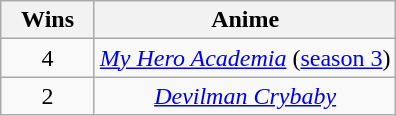<table class="wikitable" style="text-align: center">
<tr>
<th scope="col" width="55">Wins</th>
<th scope="col" align="center">Anime</th>
</tr>
<tr>
<td>4</td>
<td><em><a href='#'>My Hero Academia</a></em> (<a href='#'>season 3</a>)</td>
</tr>
<tr>
<td>2</td>
<td><em><a href='#'>Devilman Crybaby</a></em></td>
</tr>
</table>
